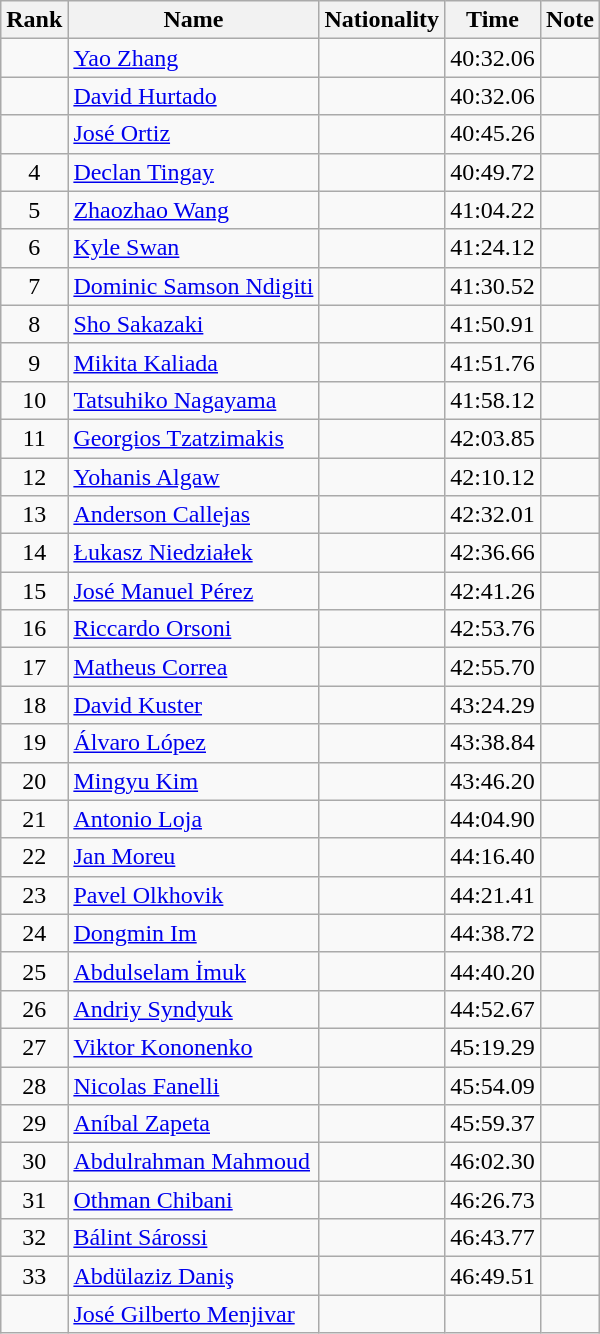<table class="wikitable sortable" style="text-align:center">
<tr>
<th>Rank</th>
<th>Name</th>
<th>Nationality</th>
<th>Time</th>
<th>Note</th>
</tr>
<tr>
<td></td>
<td align=left><a href='#'>Yao Zhang</a></td>
<td align=left></td>
<td>40:32.06</td>
<td></td>
</tr>
<tr>
<td></td>
<td align=left><a href='#'>David Hurtado</a></td>
<td align=left></td>
<td>40:32.06</td>
<td></td>
</tr>
<tr>
<td></td>
<td align=left><a href='#'>José Ortiz</a></td>
<td align=left></td>
<td>40:45.26</td>
<td></td>
</tr>
<tr>
<td>4</td>
<td align=left><a href='#'>Declan Tingay</a></td>
<td align=left></td>
<td>40:49.72</td>
<td></td>
</tr>
<tr>
<td>5</td>
<td align=left><a href='#'>Zhaozhao Wang</a></td>
<td align=left></td>
<td>41:04.22</td>
<td></td>
</tr>
<tr>
<td>6</td>
<td align=left><a href='#'>Kyle Swan</a></td>
<td align=left></td>
<td>41:24.12</td>
<td></td>
</tr>
<tr>
<td>7</td>
<td align=left><a href='#'>Dominic Samson Ndigiti</a></td>
<td align=left></td>
<td>41:30.52</td>
<td></td>
</tr>
<tr>
<td>8</td>
<td align=left><a href='#'>Sho Sakazaki</a></td>
<td align=left></td>
<td>41:50.91</td>
<td></td>
</tr>
<tr>
<td>9</td>
<td align=left><a href='#'>Mikita Kaliada</a></td>
<td align=left></td>
<td>41:51.76</td>
<td></td>
</tr>
<tr>
<td>10</td>
<td align=left><a href='#'>Tatsuhiko Nagayama</a></td>
<td align=left></td>
<td>41:58.12</td>
<td></td>
</tr>
<tr>
<td>11</td>
<td align=left><a href='#'>Georgios Tzatzimakis</a></td>
<td align=left></td>
<td>42:03.85</td>
<td></td>
</tr>
<tr>
<td>12</td>
<td align=left><a href='#'>Yohanis Algaw</a></td>
<td align=left></td>
<td>42:10.12</td>
<td></td>
</tr>
<tr>
<td>13</td>
<td align=left><a href='#'>Anderson Callejas</a></td>
<td align=left></td>
<td>42:32.01</td>
<td></td>
</tr>
<tr>
<td>14</td>
<td align=left><a href='#'>Łukasz Niedziałek</a></td>
<td align=left></td>
<td>42:36.66</td>
<td></td>
</tr>
<tr>
<td>15</td>
<td align=left><a href='#'>José Manuel Pérez</a></td>
<td align=left></td>
<td>42:41.26</td>
<td></td>
</tr>
<tr>
<td>16</td>
<td align=left><a href='#'>Riccardo Orsoni</a></td>
<td align=left></td>
<td>42:53.76</td>
<td></td>
</tr>
<tr>
<td>17</td>
<td align=left><a href='#'>Matheus Correa</a></td>
<td align=left></td>
<td>42:55.70</td>
<td></td>
</tr>
<tr>
<td>18</td>
<td align=left><a href='#'>David Kuster</a></td>
<td align=left></td>
<td>43:24.29</td>
<td></td>
</tr>
<tr>
<td>19</td>
<td align=left><a href='#'>Álvaro López</a></td>
<td align=left></td>
<td>43:38.84</td>
<td></td>
</tr>
<tr>
<td>20</td>
<td align=left><a href='#'>Mingyu Kim</a></td>
<td align=left></td>
<td>43:46.20</td>
<td></td>
</tr>
<tr>
<td>21</td>
<td align=left><a href='#'>Antonio Loja</a></td>
<td align=left></td>
<td>44:04.90</td>
<td></td>
</tr>
<tr>
<td>22</td>
<td align=left><a href='#'>Jan Moreu</a></td>
<td align=left></td>
<td>44:16.40</td>
<td></td>
</tr>
<tr>
<td>23</td>
<td align=left><a href='#'>Pavel Olkhovik</a></td>
<td align=left></td>
<td>44:21.41</td>
<td></td>
</tr>
<tr>
<td>24</td>
<td align=left><a href='#'>Dongmin Im</a></td>
<td align=left></td>
<td>44:38.72</td>
<td></td>
</tr>
<tr>
<td>25</td>
<td align=left><a href='#'>Abdulselam İmuk</a></td>
<td align=left></td>
<td>44:40.20</td>
<td></td>
</tr>
<tr>
<td>26</td>
<td align=left><a href='#'>Andriy Syndyuk</a></td>
<td align=left></td>
<td>44:52.67</td>
<td></td>
</tr>
<tr>
<td>27</td>
<td align=left><a href='#'>Viktor Kononenko</a></td>
<td align=left></td>
<td>45:19.29</td>
<td></td>
</tr>
<tr>
<td>28</td>
<td align=left><a href='#'>Nicolas Fanelli</a></td>
<td align=left></td>
<td>45:54.09</td>
<td></td>
</tr>
<tr>
<td>29</td>
<td align=left><a href='#'>Aníbal Zapeta</a></td>
<td align=left></td>
<td>45:59.37</td>
<td></td>
</tr>
<tr>
<td>30</td>
<td align=left><a href='#'>Abdulrahman Mahmoud</a></td>
<td align=left></td>
<td>46:02.30</td>
<td></td>
</tr>
<tr>
<td>31</td>
<td align=left><a href='#'>Othman Chibani</a></td>
<td align=left></td>
<td>46:26.73</td>
<td></td>
</tr>
<tr>
<td>32</td>
<td align=left><a href='#'>Bálint Sárossi</a></td>
<td align=left></td>
<td>46:43.77</td>
<td></td>
</tr>
<tr>
<td>33</td>
<td align=left><a href='#'>Abdülaziz Daniş</a></td>
<td align=left></td>
<td>46:49.51</td>
<td></td>
</tr>
<tr>
<td></td>
<td align=left><a href='#'>José Gilberto Menjivar</a></td>
<td align=left></td>
<td></td>
<td></td>
</tr>
</table>
